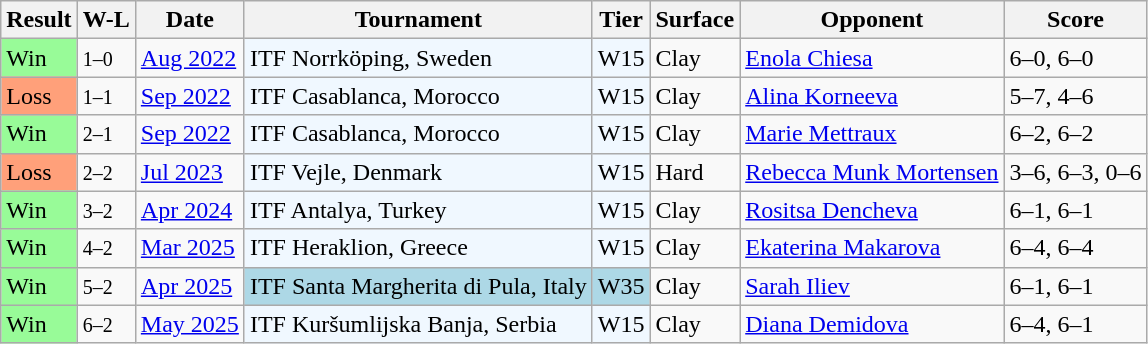<table class="wikitable sortable">
<tr>
<th>Result</th>
<th class=unsortable>W-L</th>
<th>Date</th>
<th>Tournament</th>
<th>Tier</th>
<th>Surface</th>
<th>Opponent</th>
<th class=unsortable>Score</th>
</tr>
<tr>
<td style="background:#98FB98;">Win</td>
<td><small>1–0</small></td>
<td><a href='#'>Aug 2022</a></td>
<td style="background:#f0f8ff;">ITF Norrköping, Sweden</td>
<td style="background:#f0f8ff;">W15</td>
<td>Clay</td>
<td> <a href='#'>Enola Chiesa</a></td>
<td>6–0, 6–0</td>
</tr>
<tr>
<td style="background:#ffa07a;">Loss</td>
<td><small>1–1</small></td>
<td><a href='#'>Sep 2022</a></td>
<td style="background:#f0f8ff;">ITF Casablanca, Morocco</td>
<td style="background:#f0f8ff;">W15</td>
<td>Clay</td>
<td> <a href='#'>Alina Korneeva</a></td>
<td>5–7, 4–6</td>
</tr>
<tr>
<td style="background:#98FB98;">Win</td>
<td><small>2–1</small></td>
<td><a href='#'>Sep 2022</a></td>
<td style="background:#f0f8ff;">ITF Casablanca, Morocco</td>
<td style="background:#f0f8ff;">W15</td>
<td>Clay</td>
<td>  <a href='#'>Marie Mettraux</a></td>
<td>6–2, 6–2</td>
</tr>
<tr>
<td style="background:#ffa07a;">Loss</td>
<td><small>2–2</small></td>
<td><a href='#'>Jul 2023</a></td>
<td style="background:#f0f8ff;">ITF Vejle, Denmark</td>
<td style="background:#f0f8ff;">W15</td>
<td>Hard</td>
<td> <a href='#'>Rebecca Munk Mortensen</a></td>
<td>3–6, 6–3, 0–6</td>
</tr>
<tr>
<td style="background:#98FB98;">Win</td>
<td><small>3–2</small></td>
<td><a href='#'>Apr 2024</a></td>
<td style="background:#f0f8ff;">ITF Antalya, Turkey</td>
<td style="background:#f0f8ff;">W15</td>
<td>Clay</td>
<td> <a href='#'>Rositsa Dencheva</a></td>
<td>6–1, 6–1</td>
</tr>
<tr>
<td style="background:#98FB98;">Win</td>
<td><small>4–2</small></td>
<td><a href='#'>Mar 2025</a></td>
<td style="background:#f0f8ff;">ITF Heraklion, Greece</td>
<td style="background:#f0f8ff;">W15</td>
<td>Clay</td>
<td> <a href='#'>Ekaterina Makarova</a></td>
<td>6–4, 6–4</td>
</tr>
<tr>
<td style="background:#98FB98;">Win</td>
<td><small>5–2</small></td>
<td><a href='#'>Apr 2025</a></td>
<td style="background:lightblue;">ITF Santa Margherita di Pula, Italy</td>
<td style="background:lightblue;">W35</td>
<td>Clay</td>
<td> <a href='#'>Sarah Iliev</a></td>
<td>6–1, 6–1</td>
</tr>
<tr>
<td style="background:#98FB98;">Win</td>
<td><small>6–2</small></td>
<td><a href='#'>May 2025</a></td>
<td style="background:#f0f8ff;">ITF Kuršumlijska Banja, Serbia</td>
<td style="background:#f0f8ff;">W15</td>
<td>Clay</td>
<td> <a href='#'>Diana Demidova</a></td>
<td>6–4, 6–1</td>
</tr>
</table>
